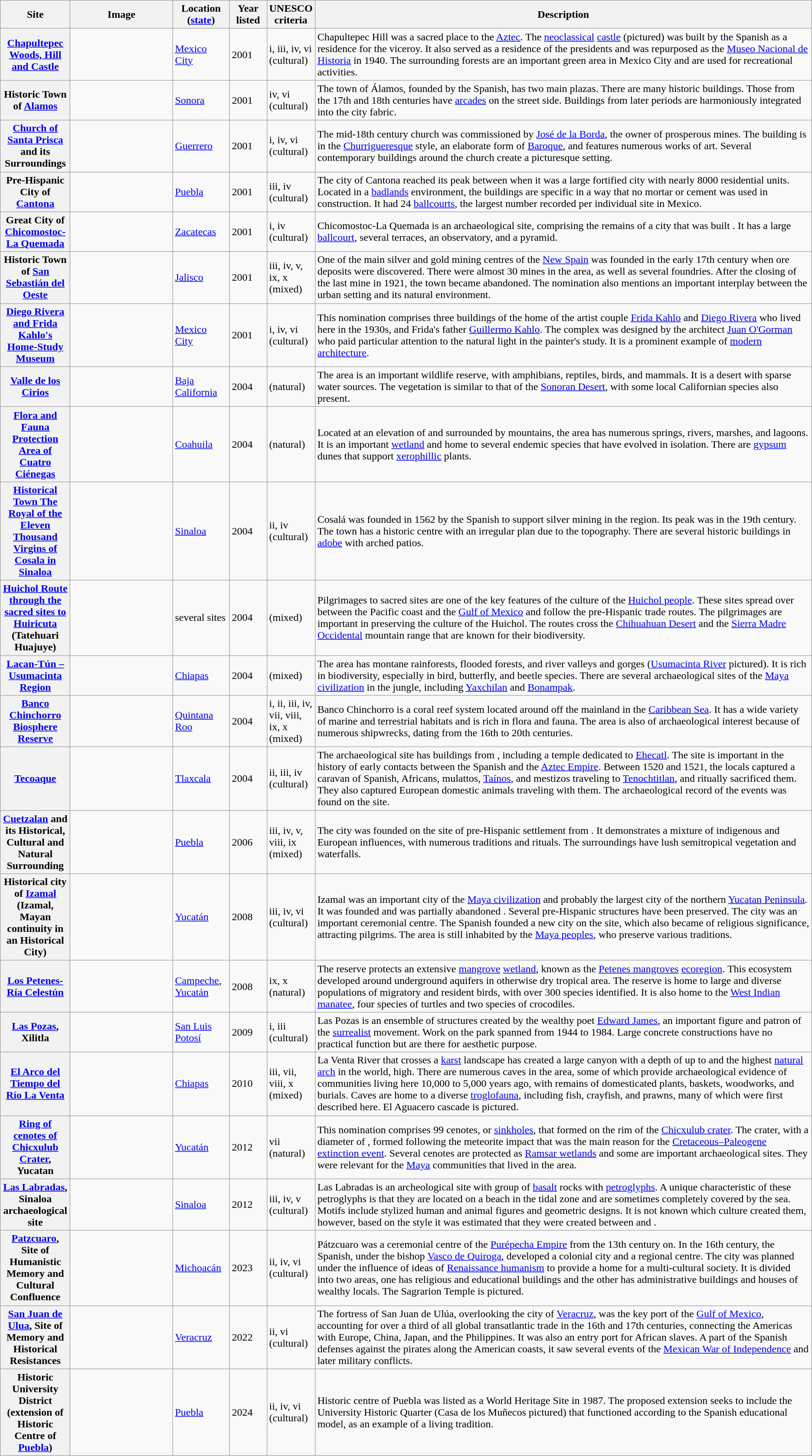<table class="wikitable sortable plainrowheaders">
<tr>
<th style="width:100px;" scope="col">Site</th>
<th class="unsortable" style="width:150px;" scope="col">Image</th>
<th style="width:80px;" scope="col">Location (<a href='#'>state</a>)</th>
<th style="width:50px;" scope="col">Year listed</th>
<th style="width:60px;" scope="col">UNESCO criteria</th>
<th scope="col" class="unsortable">Description</th>
</tr>
<tr>
<th scope="row"><a href='#'>Chapultepec Woods, Hill and Castle</a></th>
<td></td>
<td><a href='#'>Mexico City</a></td>
<td>2001</td>
<td>i, iii, iv, vi (cultural)</td>
<td>Chapultepec Hill was a sacred place to the <a href='#'>Aztec</a>. The <a href='#'>neoclassical</a> <a href='#'>castle</a> (pictured) was built by the Spanish as a residence for the viceroy. It also served as a residence of the presidents and was repurposed as the <a href='#'>Museo Nacional de Historia</a> in 1940. The surrounding forests are an important green area in Mexico City and are used for recreational activities.</td>
</tr>
<tr>
<th scope="row">Historic Town of <a href='#'>Alamos</a></th>
<td></td>
<td><a href='#'>Sonora</a></td>
<td>2001</td>
<td>iv, vi (cultural)</td>
<td>The town of Álamos, founded by the Spanish, has two main plazas. There are many historic buildings. Those from the 17th and 18th centuries have <a href='#'>arcades</a> on the street side. Buildings from later periods are harmoniously integrated into the city fabric.</td>
</tr>
<tr>
<th scope="row"><a href='#'>Church of Santa Prisca</a> and its Surroundings</th>
<td></td>
<td><a href='#'>Guerrero</a></td>
<td>2001</td>
<td>i, iv, vi (cultural)</td>
<td>The mid-18th century church was commissioned by <a href='#'>José de la Borda</a>, the owner of prosperous mines. The building is in the <a href='#'>Churrigueresque</a> style, an elaborate form of <a href='#'>Baroque</a>, and features numerous works of art. Several contemporary buildings around the church create a picturesque setting.</td>
</tr>
<tr>
<th scope="row">Pre-Hispanic City of <a href='#'>Cantona</a></th>
<td></td>
<td><a href='#'>Puebla</a></td>
<td>2001</td>
<td>iii, iv (cultural)</td>
<td>The city of Cantona reached its peak between  when it was a large fortified city with nearly 8000 residential units. Located in a <a href='#'>badlands</a> environment, the buildings are specific in a way that no mortar or cement was used in construction. It had 24 <a href='#'>ballcourts</a>, the largest number recorded per individual site in Mexico.</td>
</tr>
<tr>
<th scope="row">Great City of <a href='#'>Chicomostoc-La Quemada</a></th>
<td></td>
<td><a href='#'>Zacatecas</a></td>
<td>2001</td>
<td>i, iv (cultural)</td>
<td>Chicomostoc-La Quemada is an archaeological site, comprising the remains of a city that was built . It has a large <a href='#'>ballcourt</a>, several terraces, an observatory, and a pyramid.</td>
</tr>
<tr>
<th scope="row">Historic Town of <a href='#'>San Sebastián del Oeste</a></th>
<td></td>
<td><a href='#'>Jalisco</a></td>
<td>2001</td>
<td>iii, iv, v, ix, x (mixed)</td>
<td>One of the main silver and gold mining centres of the <a href='#'>New Spain</a> was founded in the early 17th century when ore deposits were discovered. There were almost 30 mines in the area, as well as several foundries. After the closing of the last mine in 1921, the town became abandoned. The nomination also mentions an important interplay between the urban setting and its natural environment.</td>
</tr>
<tr>
<th scope="row"><a href='#'>Diego Rivera and Frida Kahlo's Home-Study Museum</a></th>
<td></td>
<td><a href='#'>Mexico City</a></td>
<td>2001</td>
<td>i, iv, vi (cultural)</td>
<td>This nomination comprises three buildings of the home of the artist couple <a href='#'>Frida Kahlo</a> and <a href='#'>Diego Rivera</a> who lived here in the 1930s, and Frida's father <a href='#'>Guillermo Kahlo</a>. The complex was designed by the architect <a href='#'>Juan O'Gorman</a> who paid particular attention to the natural light in the painter's study. It is a prominent example of <a href='#'>modern architecture</a>.</td>
</tr>
<tr>
<th scope="row"><a href='#'>Valle de los Cirios</a></th>
<td></td>
<td><a href='#'>Baja California</a></td>
<td>2004</td>
<td>(natural)</td>
<td>The area is an important wildlife reserve, with amphibians, reptiles, birds, and mammals. It is a desert with sparse water sources. The vegetation is similar to that of the <a href='#'>Sonoran Desert</a>, with some local Californian species also present.</td>
</tr>
<tr>
<th scope="row"><a href='#'>Flora and Fauna Protection Area of Cuatro Ciénegas</a></th>
<td></td>
<td><a href='#'>Coahuila</a></td>
<td>2004</td>
<td>(natural)</td>
<td>Located at an elevation of  and surrounded by mountains, the area has numerous springs, rivers, marshes, and lagoons. It is an important <a href='#'>wetland</a> and home to several endemic species that have evolved in isolation. There are <a href='#'>gypsum</a> dunes that support <a href='#'>xerophillic</a> plants.</td>
</tr>
<tr>
<th scope="row"><a href='#'>Historical Town The Royal of the Eleven Thousand Virgins of Cosala in Sinaloa</a></th>
<td></td>
<td><a href='#'>Sinaloa</a></td>
<td>2004</td>
<td>ii, iv (cultural)</td>
<td>Cosalá was founded in 1562 by the Spanish to support silver mining in the region. Its peak was in the 19th century. The town has a historic centre with an irregular plan due to the topography. There are several historic buildings in <a href='#'>adobe</a> with arched patios.</td>
</tr>
<tr>
<th scope="row"><a href='#'>Huichol Route through the sacred sites to Huiricuta</a> (Tatehuari Huajuye)</th>
<td></td>
<td>several sites</td>
<td>2004</td>
<td>(mixed)</td>
<td>Pilgrimages to sacred sites are one of the key features of the culture of the <a href='#'>Huichol people</a>. These sites spread over  between the Pacific coast and the <a href='#'>Gulf of Mexico</a> and follow the pre-Hispanic trade routes. The pilgrimages are important in preserving the culture of the Huichol. The routes cross the <a href='#'>Chihuahuan Desert</a> and the <a href='#'>Sierra Madre Occidental</a> mountain range that are known for their biodiversity.</td>
</tr>
<tr>
<th scope="row"><a href='#'>Lacan-Tún – Usumacinta Region</a></th>
<td></td>
<td><a href='#'>Chiapas</a></td>
<td>2004</td>
<td>(mixed)</td>
<td>The area has montane rainforests, flooded forests, and river valleys and gorges (<a href='#'>Usumacinta River</a> pictured). It is rich in biodiversity, especially in bird, butterfly, and beetle species. There are several archaeological sites of the <a href='#'>Maya civilization</a> in the jungle, including <a href='#'>Yaxchilan</a> and <a href='#'>Bonampak</a>.</td>
</tr>
<tr>
<th scope="row"><a href='#'>Banco Chinchorro Biosphere Reserve</a></th>
<td></td>
<td><a href='#'>Quintana Roo</a></td>
<td>2004</td>
<td>i, ii, iii, iv, vii, viii, ix, x (mixed)</td>
<td>Banco Chinchorro is a coral reef system located around  off the mainland in the <a href='#'>Caribbean Sea</a>. It has a wide variety of marine and terrestrial habitats and is rich in flora and fauna. The area is also of archaeological interest because of numerous shipwrecks, dating from the 16th to 20th centuries.</td>
</tr>
<tr>
<th scope="row"><a href='#'>Tecoaque</a></th>
<td></td>
<td><a href='#'>Tlaxcala</a></td>
<td>2004</td>
<td>ii, iii, iv (cultural)</td>
<td>The archaeological site has buildings from , including a temple dedicated to <a href='#'>Ehecatl</a>. The site is important in the history of early contacts between the Spanish and the <a href='#'>Aztec Empire</a>. Between 1520 and 1521, the locals captured a caravan of Spanish, Africans, mulattos, <a href='#'>Taínos</a>, and mestizos traveling to <a href='#'>Tenochtitlan</a>, and ritually sacrificed them. They also captured European domestic animals traveling with them. The archaeological record of the events was found on the site.</td>
</tr>
<tr>
<th scope="row"><a href='#'>Cuetzalan</a> and its Historical, Cultural and Natural Surrounding</th>
<td></td>
<td><a href='#'>Puebla</a></td>
<td>2006</td>
<td>iii, iv, v, viii, ix (mixed)</td>
<td>The city was founded on the site of pre-Hispanic settlement from . It demonstrates a mixture of indigenous and European influences, with numerous traditions and rituals. The surroundings have lush semitropical vegetation and waterfalls.</td>
</tr>
<tr>
<th scope="row">Historical city of <a href='#'>Izamal</a> (Izamal, Mayan continuity in an Historical City)</th>
<td></td>
<td><a href='#'>Yucatán</a></td>
<td>2008</td>
<td>iii, iv, vi (cultural)</td>
<td>Izamal was an important city of the <a href='#'>Maya civilization</a> and probably the largest city of the northern <a href='#'>Yucatan Peninsula</a>. It was founded  and was partially abandoned . Several pre-Hispanic structures have been preserved. The city was an important ceremonial centre. The Spanish founded a new city on the site, which also became of religious significance, attracting pilgrims. The area is still inhabited by the <a href='#'>Maya peoples</a>, who preserve various traditions.</td>
</tr>
<tr>
<th scope="row"><a href='#'>Los Petenes-Ría Celestún</a></th>
<td></td>
<td><a href='#'>Campeche</a>, <a href='#'>Yucatán</a></td>
<td>2008</td>
<td>ix, x (natural)</td>
<td>The reserve protects an extensive <a href='#'>mangrove</a> <a href='#'>wetland</a>, known as the <a href='#'>Petenes mangroves</a> <a href='#'>ecoregion</a>. This ecosystem developed around underground aquifers in otherwise dry tropical area. The reserve is home to large and diverse populations of migratory and resident birds, with over 300 species identified. It is also home to the <a href='#'>West Indian manatee</a>, four species of turtles and two species of crocodiles.</td>
</tr>
<tr>
<th scope="row"><a href='#'>Las Pozas</a>, Xilitla</th>
<td></td>
<td><a href='#'>San Luis Potosí</a></td>
<td>2009</td>
<td>i, iii (cultural)</td>
<td>Las Pozas is an ensemble of structures created by the wealthy poet <a href='#'>Edward James</a>, an important figure and patron of the <a href='#'>surrealist</a> movement. Work on the park spanned from 1944 to 1984. Large concrete constructions have no practical function but are there for aesthetic purpose.</td>
</tr>
<tr>
<th scope="row"><a href='#'>El Arco del Tiempo del Río La Venta</a></th>
<td></td>
<td><a href='#'>Chiapas</a></td>
<td>2010</td>
<td>iii, vii, viii, x (mixed)</td>
<td>La Venta River that crosses a <a href='#'>karst</a> landscape has created a large canyon with a depth of up to  and the highest <a href='#'>natural arch</a> in the world,  high. There are numerous caves in the area, some of which provide archaeological evidence of communities living here 10,000 to 5,000 years ago, with remains of domesticated plants, baskets, woodworks, and burials. Caves are home to a diverse <a href='#'>troglofauna</a>, including fish, crayfish, and prawns, many of which were first described here. El Aguacero cascade is pictured.</td>
</tr>
<tr>
<th scope="row"><a href='#'>Ring of cenotes of Chicxulub Crater</a>, Yucatan</th>
<td></td>
<td><a href='#'>Yucatán</a></td>
<td>2012</td>
<td>vii (natural)</td>
<td>This nomination comprises 99 cenotes, or <a href='#'>sinkholes</a>, that formed on the rim of the <a href='#'>Chicxulub crater</a>. The crater, with a diameter of , formed following the meteorite impact that was the main reason for the <a href='#'>Cretaceous–Paleogene extinction event</a>. Several cenotes are protected as <a href='#'>Ramsar wetlands</a> and some are important archaeological sites. They were relevant for the <a href='#'>Maya</a> communities that lived in the area.</td>
</tr>
<tr>
<th scope="row"><a href='#'>Las Labradas</a>, Sinaloa archaeological site</th>
<td></td>
<td><a href='#'>Sinaloa</a></td>
<td>2012</td>
<td>iii, iv, v (cultural)</td>
<td>Las Labradas is an archeological site with group of <a href='#'>basalt</a> rocks with <a href='#'>petroglyphs</a>. A unique characteristic of these petroglyphs is that they are located on a beach in the tidal zone and are sometimes completely covered by the sea. Motifs include stylized human and animal figures and geometric designs. It is not known which culture created them, however, based on the style it was estimated that they were created between  and .</td>
</tr>
<tr>
<th scope="row"><a href='#'>Patzcuaro</a>, Site of Humanistic Memory and Cultural Confluence</th>
<td></td>
<td><a href='#'>Michoacán</a></td>
<td>2023</td>
<td>ii, iv, vi (cultural)</td>
<td>Pátzcuaro was a ceremonial centre of the <a href='#'>Purépecha Empire</a> from the 13th century on. In the 16th century, the Spanish, under the bishop <a href='#'>Vasco de Quiroga</a>, developed a colonial city and a regional centre. The city was planned under the influence of ideas of <a href='#'>Renaissance humanism</a> to provide a home for a multi-cultural society. It is divided into two areas, one has religious and educational buildings and the other has administrative buildings and houses of wealthy locals. The Sagrarion Temple is pictured.</td>
</tr>
<tr>
<th scope="row"><a href='#'>San Juan de Ulua</a>, Site of Memory and Historical Resistances</th>
<td></td>
<td><a href='#'>Veracruz</a></td>
<td>2022</td>
<td>ii, vi (cultural)</td>
<td>The fortress of San Juan de Ulúa, overlooking the city of <a href='#'>Veracruz</a>, was the key port of the <a href='#'>Gulf of Mexico</a>, accounting for over a third of all global transatlantic trade in the 16th and 17th centuries, connecting the Americas with Europe, China, Japan, and the Philippines. It was also an entry port for African slaves. A part of the Spanish defenses against the pirates along the American coasts, it saw several events of the <a href='#'>Mexican War of Independence</a> and later military conflicts.</td>
</tr>
<tr>
<th scope="row">Historic University District (extension of Historic Centre of <a href='#'>Puebla</a>)</th>
<td></td>
<td><a href='#'>Puebla</a></td>
<td>2024</td>
<td>ii, iv, vi (cultural)</td>
<td>Historic centre of Puebla was listed as a World Heritage Site in 1987. The proposed extension seeks to include the University Historic Quarter (Casa de los Muñecos pictured) that functioned according to the Spanish educational model, as an example of a living tradition.</td>
</tr>
</table>
